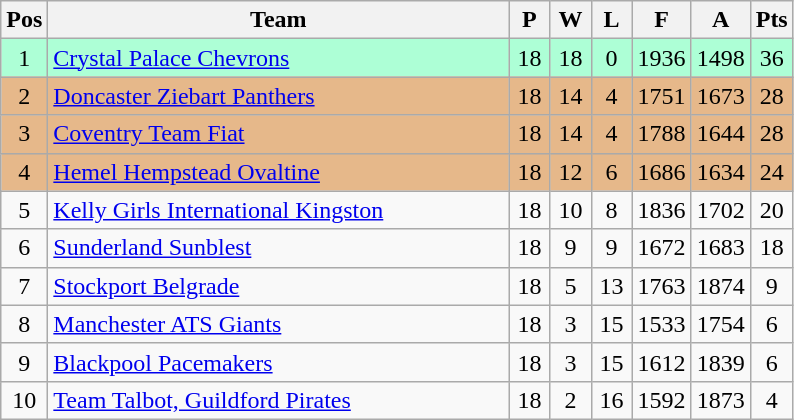<table class="wikitable" style="font-size: 100%">
<tr>
<th width=20>Pos</th>
<th width=300>Team</th>
<th width=20>P</th>
<th width=20>W</th>
<th width=20>L</th>
<th width=25>F</th>
<th width=25>A</th>
<th width=20>Pts</th>
</tr>
<tr align=center style="background: #ADFFD6;">
<td>1</td>
<td align="left"><a href='#'>Crystal Palace Chevrons</a></td>
<td>18</td>
<td>18</td>
<td>0</td>
<td>1936</td>
<td>1498</td>
<td>36</td>
</tr>
<tr align=center style="background: #E6B88A;">
<td>2</td>
<td align="left"><a href='#'>Doncaster Ziebart Panthers</a></td>
<td>18</td>
<td>14</td>
<td>4</td>
<td>1751</td>
<td>1673</td>
<td>28</td>
</tr>
<tr align=center style="background: #E6B88A;">
<td>3</td>
<td align="left"><a href='#'>Coventry Team Fiat</a></td>
<td>18</td>
<td>14</td>
<td>4</td>
<td>1788</td>
<td>1644</td>
<td>28</td>
</tr>
<tr align=center style="background: #E6B88A;">
<td>4</td>
<td align="left"><a href='#'>Hemel Hempstead Ovaltine</a></td>
<td>18</td>
<td>12</td>
<td>6</td>
<td>1686</td>
<td>1634</td>
<td>24</td>
</tr>
<tr align=center>
<td>5</td>
<td align="left"><a href='#'>Kelly Girls International Kingston</a></td>
<td>18</td>
<td>10</td>
<td>8</td>
<td>1836</td>
<td>1702</td>
<td>20</td>
</tr>
<tr align=center>
<td>6</td>
<td align="left"><a href='#'>Sunderland Sunblest</a></td>
<td>18</td>
<td>9</td>
<td>9</td>
<td>1672</td>
<td>1683</td>
<td>18</td>
</tr>
<tr align=center>
<td>7</td>
<td align="left"><a href='#'>Stockport Belgrade</a></td>
<td>18</td>
<td>5</td>
<td>13</td>
<td>1763</td>
<td>1874</td>
<td>9</td>
</tr>
<tr align=center>
<td>8</td>
<td align="left"><a href='#'>Manchester ATS Giants</a></td>
<td>18</td>
<td>3</td>
<td>15</td>
<td>1533</td>
<td>1754</td>
<td>6</td>
</tr>
<tr align=center>
<td>9</td>
<td align="left"><a href='#'>Blackpool Pacemakers</a></td>
<td>18</td>
<td>3</td>
<td>15</td>
<td>1612</td>
<td>1839</td>
<td>6</td>
</tr>
<tr align=center>
<td>10</td>
<td align="left"><a href='#'>Team Talbot, Guildford Pirates</a></td>
<td>18</td>
<td>2</td>
<td>16</td>
<td>1592</td>
<td>1873</td>
<td>4</td>
</tr>
</table>
